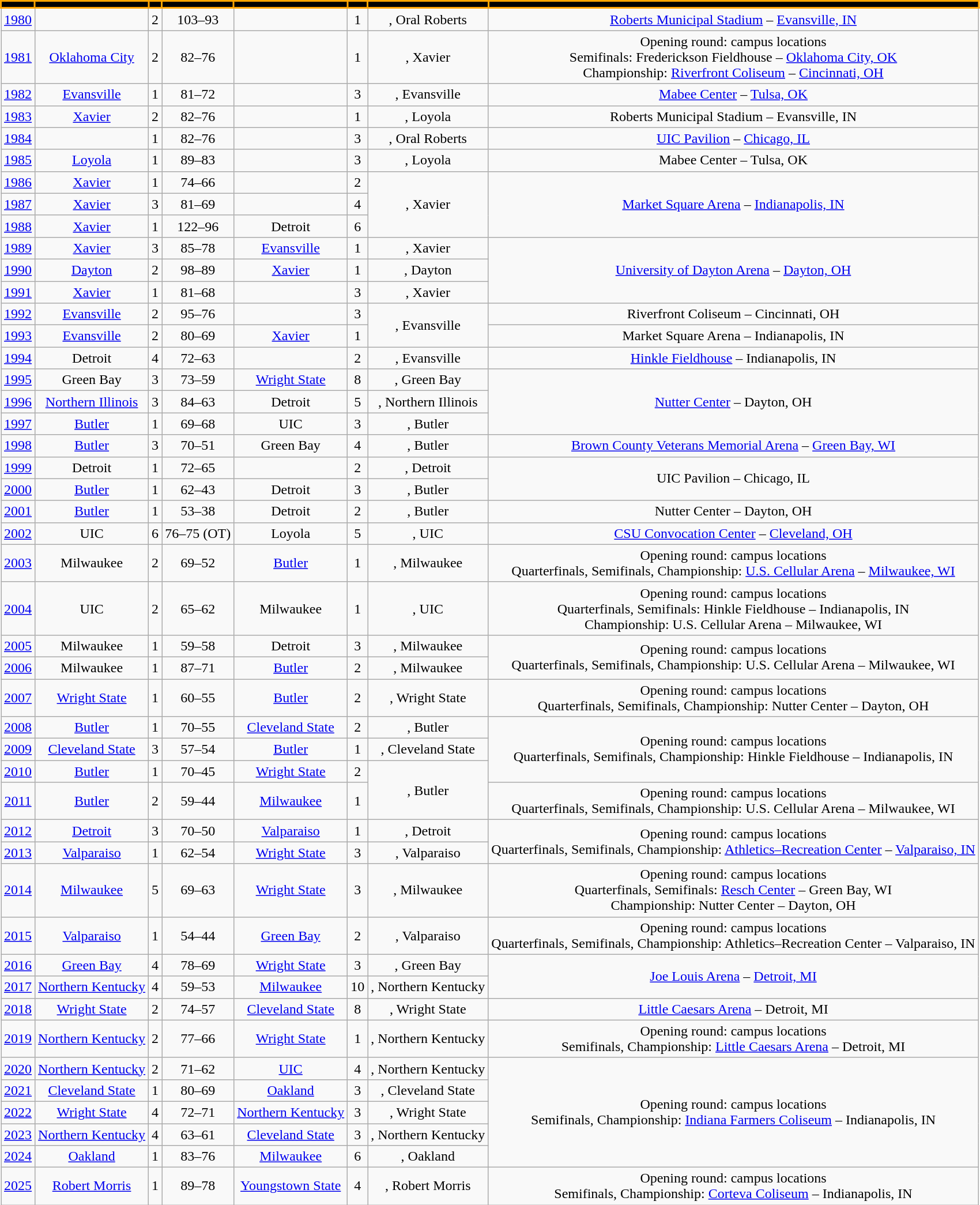<table class="wikitable sortable" style="text-align: center">
<tr bgcolor=black>
<td style="border:2px solid #FFA500"></td>
<td style="border:2px solid #FFA500"></td>
<td style="border:2px solid #FFA500"></td>
<td style="border:2px solid #FFA500"></td>
<td style="border:2px solid #FFA500"></td>
<td style="border:2px solid #FFA500"></td>
<td style="border:2px solid #FFA500"></td>
<td style="border:2px solid #FFA500"></td>
</tr>
<tr>
<td><a href='#'>1980</a></td>
<td></td>
<td>2</td>
<td>103–93</td>
<td></td>
<td>1</td>
<td>, Oral Roberts</td>
<td><a href='#'>Roberts Municipal Stadium</a> – <a href='#'>Evansville, IN</a></td>
</tr>
<tr>
<td><a href='#'>1981</a></td>
<td><a href='#'>Oklahoma City</a></td>
<td>2</td>
<td>82–76</td>
<td></td>
<td>1</td>
<td>, Xavier</td>
<td>Opening round: campus locations<br>Semifinals: Frederickson Fieldhouse – <a href='#'>Oklahoma City, OK</a><br>Championship: <a href='#'>Riverfront Coliseum</a> – <a href='#'>Cincinnati, OH</a></td>
</tr>
<tr>
<td><a href='#'>1982</a></td>
<td><a href='#'>Evansville</a></td>
<td>1</td>
<td>81–72</td>
<td></td>
<td>3</td>
<td>, Evansville</td>
<td><a href='#'>Mabee Center</a> – <a href='#'>Tulsa, OK</a></td>
</tr>
<tr>
<td><a href='#'>1983</a></td>
<td><a href='#'>Xavier</a></td>
<td>2</td>
<td>82–76</td>
<td></td>
<td>1</td>
<td>, Loyola</td>
<td>Roberts Municipal Stadium – Evansville, IN</td>
</tr>
<tr>
<td><a href='#'>1984</a></td>
<td></td>
<td>1</td>
<td>82–76</td>
<td></td>
<td>3</td>
<td>, Oral Roberts</td>
<td><a href='#'>UIC Pavilion</a> – <a href='#'>Chicago, IL</a></td>
</tr>
<tr>
<td><a href='#'>1985</a></td>
<td><a href='#'>Loyola</a></td>
<td>1</td>
<td>89–83</td>
<td></td>
<td>3</td>
<td>, Loyola</td>
<td>Mabee Center – Tulsa, OK</td>
</tr>
<tr>
<td><a href='#'>1986</a></td>
<td><a href='#'>Xavier</a></td>
<td>1</td>
<td>74–66</td>
<td></td>
<td>2</td>
<td rowspan=3>, Xavier</td>
<td rowspan=3><a href='#'>Market Square Arena</a> – <a href='#'>Indianapolis, IN</a></td>
</tr>
<tr>
<td><a href='#'>1987</a></td>
<td><a href='#'>Xavier</a></td>
<td>3</td>
<td>81–69</td>
<td></td>
<td>4</td>
</tr>
<tr>
<td><a href='#'>1988</a></td>
<td><a href='#'>Xavier</a></td>
<td>1</td>
<td>122–96</td>
<td>Detroit</td>
<td>6</td>
</tr>
<tr>
<td><a href='#'>1989</a></td>
<td><a href='#'>Xavier</a></td>
<td>3</td>
<td>85–78</td>
<td><a href='#'>Evansville</a></td>
<td>1</td>
<td>, Xavier</td>
<td rowspan=3><a href='#'>University of Dayton Arena</a> – <a href='#'>Dayton, OH</a></td>
</tr>
<tr>
<td><a href='#'>1990</a></td>
<td><a href='#'>Dayton</a></td>
<td>2</td>
<td>98–89</td>
<td><a href='#'>Xavier</a></td>
<td>1</td>
<td>, Dayton</td>
</tr>
<tr>
<td><a href='#'>1991</a></td>
<td><a href='#'>Xavier</a></td>
<td>1</td>
<td>81–68</td>
<td></td>
<td>3</td>
<td>, Xavier</td>
</tr>
<tr>
<td><a href='#'>1992</a></td>
<td><a href='#'>Evansville</a></td>
<td>2</td>
<td>95–76</td>
<td></td>
<td>3</td>
<td rowspan=2>, Evansville</td>
<td>Riverfront Coliseum – Cincinnati, OH</td>
</tr>
<tr>
<td><a href='#'>1993</a></td>
<td><a href='#'>Evansville</a></td>
<td>2</td>
<td>80–69</td>
<td><a href='#'>Xavier</a></td>
<td>1</td>
<td>Market Square Arena – Indianapolis, IN</td>
</tr>
<tr>
<td><a href='#'>1994</a></td>
<td>Detroit</td>
<td>4</td>
<td>72–63</td>
<td></td>
<td>2</td>
<td>, Evansville</td>
<td><a href='#'>Hinkle Fieldhouse</a> – Indianapolis, IN</td>
</tr>
<tr>
<td><a href='#'>1995</a></td>
<td>Green Bay</td>
<td>3</td>
<td>73–59</td>
<td><a href='#'>Wright State</a></td>
<td>8</td>
<td>, Green Bay</td>
<td rowspan=3><a href='#'>Nutter Center</a> – Dayton, OH</td>
</tr>
<tr>
<td><a href='#'>1996</a></td>
<td><a href='#'>Northern Illinois</a></td>
<td>3</td>
<td>84–63</td>
<td>Detroit</td>
<td>5</td>
<td>, Northern Illinois</td>
</tr>
<tr>
<td><a href='#'>1997</a></td>
<td><a href='#'>Butler</a></td>
<td>1</td>
<td>69–68</td>
<td>UIC</td>
<td>3</td>
<td>, Butler</td>
</tr>
<tr>
<td><a href='#'>1998</a></td>
<td><a href='#'>Butler</a></td>
<td>3</td>
<td>70–51</td>
<td>Green Bay</td>
<td>4</td>
<td>, Butler</td>
<td><a href='#'>Brown County Veterans Memorial Arena</a> – <a href='#'>Green Bay, WI</a></td>
</tr>
<tr>
<td><a href='#'>1999</a></td>
<td>Detroit</td>
<td>1</td>
<td>72–65</td>
<td></td>
<td>2</td>
<td>, Detroit</td>
<td rowspan=2>UIC Pavilion – Chicago, IL</td>
</tr>
<tr>
<td><a href='#'>2000</a></td>
<td><a href='#'>Butler</a></td>
<td>1</td>
<td>62–43</td>
<td>Detroit</td>
<td>3</td>
<td>, Butler</td>
</tr>
<tr>
<td><a href='#'>2001</a></td>
<td><a href='#'>Butler</a></td>
<td>1</td>
<td>53–38</td>
<td>Detroit</td>
<td>2</td>
<td>, Butler</td>
<td>Nutter Center – Dayton, OH</td>
</tr>
<tr>
<td><a href='#'>2002</a></td>
<td>UIC</td>
<td>6</td>
<td>76–75 (OT)</td>
<td>Loyola</td>
<td>5</td>
<td>, UIC</td>
<td><a href='#'>CSU Convocation Center</a> – <a href='#'>Cleveland, OH</a></td>
</tr>
<tr>
<td><a href='#'>2003</a></td>
<td>Milwaukee</td>
<td>2</td>
<td>69–52</td>
<td><a href='#'>Butler</a></td>
<td>1</td>
<td>, Milwaukee</td>
<td>Opening round: campus locations<br>Quarterfinals, Semifinals, Championship: <a href='#'>U.S. Cellular Arena</a> – <a href='#'>Milwaukee, WI</a></td>
</tr>
<tr>
<td><a href='#'>2004</a></td>
<td>UIC</td>
<td>2</td>
<td>65–62</td>
<td>Milwaukee</td>
<td>1</td>
<td>, UIC</td>
<td>Opening round: campus locations<br>Quarterfinals, Semifinals: Hinkle Fieldhouse – Indianapolis, IN<br>Championship: U.S. Cellular Arena – Milwaukee, WI</td>
</tr>
<tr>
<td><a href='#'>2005</a></td>
<td>Milwaukee</td>
<td>1</td>
<td>59–58</td>
<td>Detroit</td>
<td>3</td>
<td>, Milwaukee</td>
<td rowspan=2>Opening round: campus locations<br>Quarterfinals, Semifinals, Championship: U.S. Cellular Arena – Milwaukee, WI</td>
</tr>
<tr>
<td><a href='#'>2006</a></td>
<td>Milwaukee</td>
<td>1</td>
<td>87–71</td>
<td><a href='#'>Butler</a></td>
<td>2</td>
<td>, Milwaukee</td>
</tr>
<tr>
<td><a href='#'>2007</a></td>
<td><a href='#'>Wright State</a></td>
<td>1</td>
<td>60–55</td>
<td><a href='#'>Butler</a></td>
<td>2</td>
<td>, Wright State</td>
<td>Opening round: campus locations<br>Quarterfinals, Semifinals, Championship: Nutter Center – Dayton, OH</td>
</tr>
<tr>
<td><a href='#'>2008</a></td>
<td><a href='#'>Butler</a></td>
<td>1</td>
<td>70–55</td>
<td><a href='#'>Cleveland State</a></td>
<td>2</td>
<td>, Butler</td>
<td rowspan=3>Opening round: campus locations<br>Quarterfinals, Semifinals, Championship: Hinkle Fieldhouse – Indianapolis, IN</td>
</tr>
<tr>
<td><a href='#'>2009</a></td>
<td><a href='#'>Cleveland State</a></td>
<td>3</td>
<td>57–54</td>
<td><a href='#'>Butler</a></td>
<td>1</td>
<td>, Cleveland State</td>
</tr>
<tr>
<td><a href='#'>2010</a></td>
<td><a href='#'>Butler</a></td>
<td>1</td>
<td>70–45</td>
<td><a href='#'>Wright State</a></td>
<td>2</td>
<td rowspan=2>, Butler</td>
</tr>
<tr>
<td><a href='#'>2011</a></td>
<td><a href='#'>Butler</a></td>
<td>2</td>
<td>59–44</td>
<td><a href='#'>Milwaukee</a></td>
<td>1</td>
<td>Opening round: campus locations<br>Quarterfinals, Semifinals, Championship: U.S. Cellular Arena – Milwaukee, WI</td>
</tr>
<tr>
<td><a href='#'>2012</a></td>
<td><a href='#'>Detroit</a></td>
<td>3</td>
<td>70–50</td>
<td><a href='#'>Valparaiso</a></td>
<td>1</td>
<td>, Detroit</td>
<td rowspan=2>Opening round: campus locations<br>Quarterfinals, Semifinals, Championship: <a href='#'>Athletics–Recreation Center</a> – <a href='#'>Valparaiso, IN</a></td>
</tr>
<tr>
<td><a href='#'>2013</a></td>
<td><a href='#'>Valparaiso</a></td>
<td>1</td>
<td>62–54</td>
<td><a href='#'>Wright State</a></td>
<td>3</td>
<td>, Valparaiso</td>
</tr>
<tr>
<td><a href='#'>2014</a></td>
<td><a href='#'>Milwaukee</a></td>
<td>5</td>
<td>69–63</td>
<td><a href='#'>Wright State</a></td>
<td>3</td>
<td>, Milwaukee</td>
<td>Opening round: campus locations<br>Quarterfinals, Semifinals: <a href='#'>Resch Center</a> – Green Bay, WI<br>Championship: Nutter Center – Dayton, OH</td>
</tr>
<tr>
<td><a href='#'>2015</a></td>
<td><a href='#'>Valparaiso</a></td>
<td>1</td>
<td>54–44</td>
<td><a href='#'>Green Bay</a></td>
<td>2</td>
<td>, Valparaiso</td>
<td>Opening round: campus locations<br>Quarterfinals, Semifinals, Championship: Athletics–Recreation Center – Valparaiso, IN</td>
</tr>
<tr>
<td><a href='#'>2016</a></td>
<td><a href='#'>Green Bay</a></td>
<td>4</td>
<td>78–69</td>
<td><a href='#'>Wright State</a></td>
<td>3</td>
<td>, Green Bay</td>
<td rowspan=2><a href='#'>Joe Louis Arena</a> – <a href='#'>Detroit, MI</a></td>
</tr>
<tr>
<td><a href='#'>2017</a></td>
<td><a href='#'>Northern Kentucky</a></td>
<td>4</td>
<td>59–53</td>
<td><a href='#'>Milwaukee</a></td>
<td>10</td>
<td>, Northern Kentucky</td>
</tr>
<tr>
<td><a href='#'>2018</a></td>
<td><a href='#'>Wright State</a></td>
<td>2</td>
<td>74–57</td>
<td><a href='#'>Cleveland State</a></td>
<td>8</td>
<td>, Wright State</td>
<td><a href='#'>Little Caesars Arena</a> – Detroit, MI</td>
</tr>
<tr>
<td><a href='#'>2019</a></td>
<td><a href='#'>Northern Kentucky</a></td>
<td>2</td>
<td>77–66</td>
<td><a href='#'>Wright State</a></td>
<td>1</td>
<td>, Northern Kentucky</td>
<td>Opening round: campus locations<br>Semifinals, Championship: <a href='#'>Little Caesars Arena</a> – Detroit, MI</td>
</tr>
<tr>
<td><a href='#'>2020</a></td>
<td><a href='#'>Northern Kentucky</a></td>
<td>2</td>
<td>71–62</td>
<td><a href='#'>UIC</a></td>
<td>4</td>
<td>, Northern Kentucky</td>
<td rowspan=5>Opening round: campus locations<br>Semifinals, Championship: <a href='#'>Indiana Farmers Coliseum</a> – Indianapolis, IN</td>
</tr>
<tr>
<td><a href='#'>2021</a></td>
<td><a href='#'>Cleveland State</a></td>
<td>1</td>
<td>80–69</td>
<td><a href='#'>Oakland</a></td>
<td>3</td>
<td>, Cleveland State</td>
</tr>
<tr>
<td><a href='#'>2022</a></td>
<td><a href='#'>Wright State</a></td>
<td>4</td>
<td>72–71</td>
<td><a href='#'>Northern Kentucky</a></td>
<td>3</td>
<td>, Wright State</td>
</tr>
<tr>
<td><a href='#'>2023</a></td>
<td><a href='#'>Northern Kentucky</a></td>
<td>4</td>
<td>63–61</td>
<td><a href='#'>Cleveland State</a></td>
<td>3</td>
<td>, Northern Kentucky</td>
</tr>
<tr>
<td><a href='#'>2024</a></td>
<td><a href='#'>Oakland</a></td>
<td>1</td>
<td>83–76</td>
<td><a href='#'>Milwaukee</a></td>
<td>6</td>
<td>, Oakland</td>
</tr>
<tr>
<td><a href='#'>2025</a></td>
<td><a href='#'>Robert Morris</a></td>
<td>1</td>
<td>89–78</td>
<td><a href='#'>Youngstown State</a></td>
<td>4</td>
<td>, Robert Morris</td>
<td rowspan=>Opening round: campus locations<br>Semifinals, Championship: <a href='#'>Corteva Coliseum</a> – Indianapolis, IN</td>
</tr>
</table>
